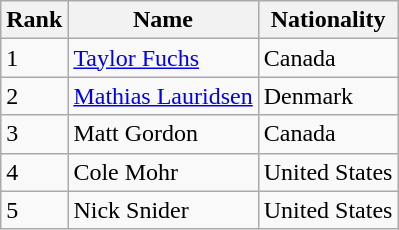<table class="wikitable sortable" border="0">
<tr>
<th scope="col">Rank</th>
<th scope="col">Name</th>
<th scope="col">Nationality</th>
</tr>
<tr>
<td>1</td>
<td><a href='#'>Taylor Fuchs</a></td>
<td>Canada</td>
</tr>
<tr>
<td>2</td>
<td><a href='#'>Mathias Lauridsen</a></td>
<td>Denmark</td>
</tr>
<tr>
<td>3</td>
<td>Matt Gordon</td>
<td>Canada</td>
</tr>
<tr>
<td>4</td>
<td>Cole Mohr</td>
<td>United States</td>
</tr>
<tr>
<td>5</td>
<td>Nick Snider</td>
<td>United States</td>
</tr>
</table>
